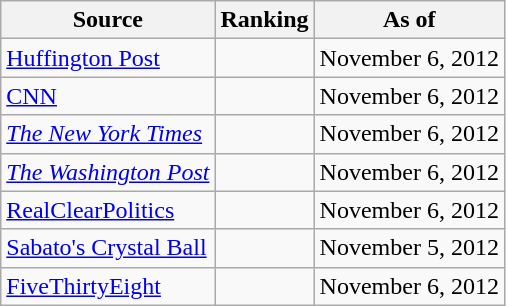<table class="wikitable" style="text-align:center">
<tr>
<th>Source</th>
<th>Ranking</th>
<th>As of</th>
</tr>
<tr>
<td align="left"><a href='#'>Huffington Post</a></td>
<td></td>
<td>November 6, 2012</td>
</tr>
<tr>
<td align="left"><a href='#'>CNN</a></td>
<td></td>
<td>November 6, 2012</td>
</tr>
<tr>
<td align=left><em><a href='#'>The New York Times</a></em></td>
<td></td>
<td>November 6, 2012</td>
</tr>
<tr>
<td align="left"><em><a href='#'>The Washington Post</a></em></td>
<td></td>
<td>November 6, 2012</td>
</tr>
<tr>
<td align="left"><a href='#'>RealClearPolitics</a></td>
<td></td>
<td>November 6, 2012</td>
</tr>
<tr>
<td align="left"><a href='#'>Sabato's Crystal Ball</a></td>
<td></td>
<td>November 5, 2012</td>
</tr>
<tr>
<td align="left"><a href='#'>FiveThirtyEight</a></td>
<td></td>
<td>November 6, 2012</td>
</tr>
</table>
